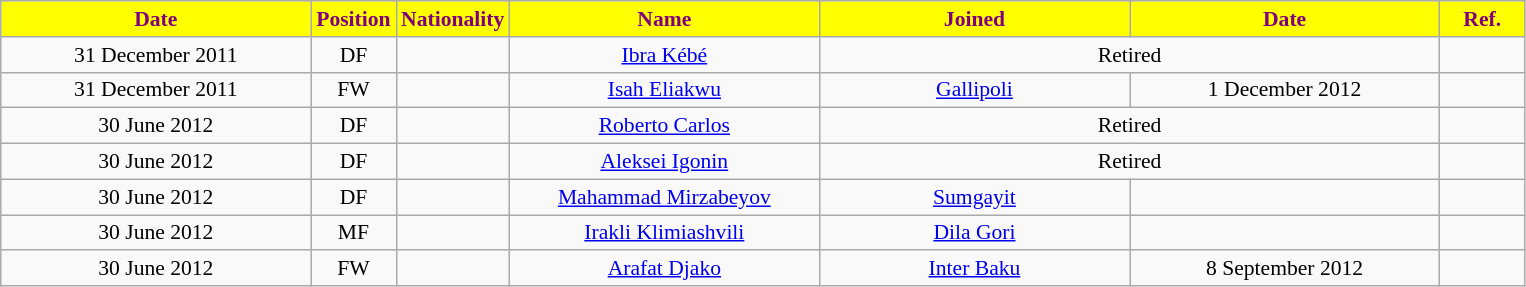<table class="wikitable"  style="text-align:center; font-size:90%; ">
<tr>
<th style="background:#ffff00; color:purple; width:200px;">Date</th>
<th style="background:#ffff00; color:purple; width:50px;">Position</th>
<th style="background:#ffff00; color:purple; width:50px;">Nationality</th>
<th style="background:#ffff00; color:purple; width:200px;">Name</th>
<th style="background:#ffff00; color:purple; width:200px;">Joined</th>
<th style="background:#ffff00; color:purple; width:200px;">Date</th>
<th style="background:#ffff00; color:purple; width:50px;">Ref.</th>
</tr>
<tr>
<td>31 December 2011</td>
<td>DF</td>
<td></td>
<td><a href='#'>Ibra Kébé</a></td>
<td colspan="2">Retired</td>
<td></td>
</tr>
<tr>
<td>31 December 2011</td>
<td>FW</td>
<td></td>
<td><a href='#'>Isah Eliakwu</a></td>
<td><a href='#'>Gallipoli</a></td>
<td>1 December 2012</td>
<td></td>
</tr>
<tr>
<td>30 June 2012</td>
<td>DF</td>
<td></td>
<td><a href='#'>Roberto Carlos</a></td>
<td colspan="2">Retired</td>
<td></td>
</tr>
<tr>
<td>30 June 2012</td>
<td>DF</td>
<td></td>
<td><a href='#'>Aleksei Igonin</a></td>
<td colspan="2">Retired</td>
<td></td>
</tr>
<tr>
<td>30 June 2012</td>
<td>DF</td>
<td></td>
<td><a href='#'>Mahammad Mirzabeyov</a></td>
<td><a href='#'>Sumgayit</a></td>
<td></td>
<td></td>
</tr>
<tr>
<td>30 June 2012</td>
<td>MF</td>
<td></td>
<td><a href='#'>Irakli Klimiashvili</a></td>
<td><a href='#'>Dila Gori</a></td>
<td></td>
<td></td>
</tr>
<tr>
<td>30 June 2012</td>
<td>FW</td>
<td></td>
<td><a href='#'>Arafat Djako</a></td>
<td><a href='#'>Inter Baku</a></td>
<td>8 September 2012</td>
<td></td>
</tr>
</table>
